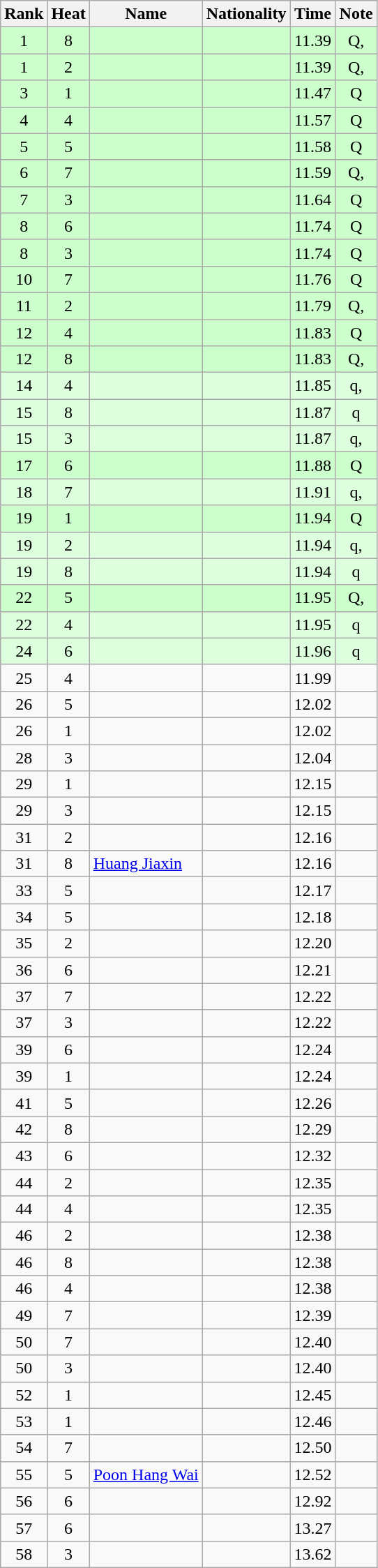<table class="wikitable sortable" style="text-align:center">
<tr>
<th>Rank</th>
<th>Heat</th>
<th>Name</th>
<th>Nationality</th>
<th>Time</th>
<th>Note</th>
</tr>
<tr bgcolor=ccffcc>
<td>1</td>
<td>8</td>
<td align=left></td>
<td align=left></td>
<td>11.39</td>
<td>Q, </td>
</tr>
<tr bgcolor=ccffcc>
<td>1</td>
<td>2</td>
<td align=left></td>
<td align=left></td>
<td>11.39</td>
<td>Q, </td>
</tr>
<tr bgcolor=ccffcc>
<td>3</td>
<td>1</td>
<td align=left></td>
<td align=left></td>
<td>11.47</td>
<td>Q</td>
</tr>
<tr bgcolor=ccffcc>
<td>4</td>
<td>4</td>
<td align=left></td>
<td align=left></td>
<td>11.57</td>
<td>Q</td>
</tr>
<tr bgcolor=ccffcc>
<td>5</td>
<td>5</td>
<td align=left></td>
<td align=left></td>
<td>11.58</td>
<td>Q</td>
</tr>
<tr bgcolor=ccffcc>
<td>6</td>
<td>7</td>
<td align=left></td>
<td align=left></td>
<td>11.59</td>
<td>Q, </td>
</tr>
<tr bgcolor=ccffcc>
<td>7</td>
<td>3</td>
<td align=left></td>
<td align=left></td>
<td>11.64</td>
<td>Q</td>
</tr>
<tr bgcolor=ccffcc>
<td>8</td>
<td>6</td>
<td align=left></td>
<td align=left></td>
<td>11.74</td>
<td>Q</td>
</tr>
<tr bgcolor=ccffcc>
<td>8</td>
<td>3</td>
<td align=left></td>
<td align=left></td>
<td>11.74</td>
<td>Q</td>
</tr>
<tr bgcolor=ccffcc>
<td>10</td>
<td>7</td>
<td align=left></td>
<td align=left></td>
<td>11.76</td>
<td>Q</td>
</tr>
<tr bgcolor=ccffcc>
<td>11</td>
<td>2</td>
<td align=left></td>
<td align=left></td>
<td>11.79</td>
<td>Q, </td>
</tr>
<tr bgcolor=ccffcc>
<td>12</td>
<td>4</td>
<td align=left></td>
<td align=left></td>
<td>11.83</td>
<td>Q</td>
</tr>
<tr bgcolor=ccffcc>
<td>12</td>
<td>8</td>
<td align=left></td>
<td align=left></td>
<td>11.83</td>
<td>Q, </td>
</tr>
<tr bgcolor=ddffdd>
<td>14</td>
<td>4</td>
<td align=left></td>
<td align=left></td>
<td>11.85</td>
<td>q, </td>
</tr>
<tr bgcolor=ddffdd>
<td>15</td>
<td>8</td>
<td align=left></td>
<td align=left></td>
<td>11.87</td>
<td>q</td>
</tr>
<tr bgcolor=ddffdd>
<td>15</td>
<td>3</td>
<td align=left></td>
<td align=left></td>
<td>11.87</td>
<td>q, </td>
</tr>
<tr bgcolor=ccffcc>
<td>17</td>
<td>6</td>
<td align=left></td>
<td align=left></td>
<td>11.88</td>
<td>Q</td>
</tr>
<tr bgcolor=ddffdd>
<td>18</td>
<td>7</td>
<td align=left></td>
<td align=left></td>
<td>11.91</td>
<td>q, </td>
</tr>
<tr bgcolor=ccffcc>
<td>19</td>
<td>1</td>
<td align=left></td>
<td align=left></td>
<td>11.94</td>
<td>Q</td>
</tr>
<tr bgcolor=ddffdd>
<td>19</td>
<td>2</td>
<td align=left></td>
<td align=left></td>
<td>11.94</td>
<td>q, </td>
</tr>
<tr bgcolor=ddffdd>
<td>19</td>
<td>8</td>
<td align=left></td>
<td align=left></td>
<td>11.94</td>
<td>q</td>
</tr>
<tr bgcolor=ccffcc>
<td>22</td>
<td>5</td>
<td align=left></td>
<td align=left></td>
<td>11.95</td>
<td>Q, </td>
</tr>
<tr bgcolor=ddffdd>
<td>22</td>
<td>4</td>
<td align=left></td>
<td align=left></td>
<td>11.95</td>
<td>q</td>
</tr>
<tr bgcolor=ddffdd>
<td>24</td>
<td>6</td>
<td align=left></td>
<td align=left></td>
<td>11.96</td>
<td>q</td>
</tr>
<tr>
<td>25</td>
<td>4</td>
<td align=left></td>
<td align=left></td>
<td>11.99</td>
<td></td>
</tr>
<tr>
<td>26</td>
<td>5</td>
<td align=left></td>
<td align=left></td>
<td>12.02</td>
<td></td>
</tr>
<tr>
<td>26</td>
<td>1</td>
<td align=left></td>
<td align=left></td>
<td>12.02</td>
<td></td>
</tr>
<tr>
<td>28</td>
<td>3</td>
<td align=left></td>
<td align=left></td>
<td>12.04</td>
<td></td>
</tr>
<tr>
<td>29</td>
<td>1</td>
<td align=left></td>
<td align=left></td>
<td>12.15</td>
<td></td>
</tr>
<tr>
<td>29</td>
<td>3</td>
<td align=left></td>
<td align=left></td>
<td>12.15</td>
<td></td>
</tr>
<tr>
<td>31</td>
<td>2</td>
<td align=left></td>
<td align=left></td>
<td>12.16</td>
<td></td>
</tr>
<tr>
<td>31</td>
<td>8</td>
<td align=left><a href='#'>Huang Jiaxin</a></td>
<td align=left></td>
<td>12.16</td>
<td></td>
</tr>
<tr>
<td>33</td>
<td>5</td>
<td align=left></td>
<td align=left></td>
<td>12.17</td>
<td></td>
</tr>
<tr>
<td>34</td>
<td>5</td>
<td align=left></td>
<td align=left></td>
<td>12.18</td>
<td></td>
</tr>
<tr>
<td>35</td>
<td>2</td>
<td align=left></td>
<td align=left></td>
<td>12.20</td>
<td></td>
</tr>
<tr>
<td>36</td>
<td>6</td>
<td align=left></td>
<td align=left></td>
<td>12.21</td>
<td></td>
</tr>
<tr>
<td>37</td>
<td>7</td>
<td align=left></td>
<td align=left></td>
<td>12.22</td>
<td></td>
</tr>
<tr>
<td>37</td>
<td>3</td>
<td align=left></td>
<td align=left></td>
<td>12.22</td>
<td></td>
</tr>
<tr>
<td>39</td>
<td>6</td>
<td align=left></td>
<td align=left></td>
<td>12.24</td>
<td></td>
</tr>
<tr>
<td>39</td>
<td>1</td>
<td align=left></td>
<td align=left></td>
<td>12.24</td>
<td></td>
</tr>
<tr>
<td>41</td>
<td>5</td>
<td align=left></td>
<td align=left></td>
<td>12.26</td>
<td></td>
</tr>
<tr>
<td>42</td>
<td>8</td>
<td align=left></td>
<td align=left></td>
<td>12.29</td>
<td></td>
</tr>
<tr>
<td>43</td>
<td>6</td>
<td align=left></td>
<td align=left></td>
<td>12.32</td>
<td></td>
</tr>
<tr>
<td>44</td>
<td>2</td>
<td align=left></td>
<td align=left></td>
<td>12.35</td>
<td></td>
</tr>
<tr>
<td>44</td>
<td>4</td>
<td align=left></td>
<td align=left></td>
<td>12.35</td>
<td></td>
</tr>
<tr>
<td>46</td>
<td>2</td>
<td align=left></td>
<td align=left></td>
<td>12.38</td>
<td></td>
</tr>
<tr>
<td>46</td>
<td>8</td>
<td align=left></td>
<td align=left></td>
<td>12.38</td>
<td></td>
</tr>
<tr>
<td>46</td>
<td>4</td>
<td align=left></td>
<td align=left></td>
<td>12.38</td>
<td></td>
</tr>
<tr>
<td>49</td>
<td>7</td>
<td align=left></td>
<td align=left></td>
<td>12.39</td>
<td></td>
</tr>
<tr>
<td>50</td>
<td>7</td>
<td align=left></td>
<td align=left></td>
<td>12.40</td>
<td></td>
</tr>
<tr>
<td>50</td>
<td>3</td>
<td align=left></td>
<td align=left></td>
<td>12.40</td>
<td></td>
</tr>
<tr>
<td>52</td>
<td>1</td>
<td align=left></td>
<td align=left></td>
<td>12.45</td>
<td></td>
</tr>
<tr>
<td>53</td>
<td>1</td>
<td align=left></td>
<td align=left></td>
<td>12.46</td>
<td></td>
</tr>
<tr>
<td>54</td>
<td>7</td>
<td align=left></td>
<td align=left></td>
<td>12.50</td>
<td></td>
</tr>
<tr>
<td>55</td>
<td>5</td>
<td align=left><a href='#'>Poon Hang Wai</a></td>
<td align=left></td>
<td>12.52</td>
<td></td>
</tr>
<tr>
<td>56</td>
<td>6</td>
<td align=left></td>
<td align=left></td>
<td>12.92</td>
<td></td>
</tr>
<tr>
<td>57</td>
<td>6</td>
<td align=left></td>
<td align=left></td>
<td>13.27</td>
<td></td>
</tr>
<tr>
<td>58</td>
<td>3</td>
<td align=left></td>
<td align=left></td>
<td>13.62</td>
<td></td>
</tr>
</table>
